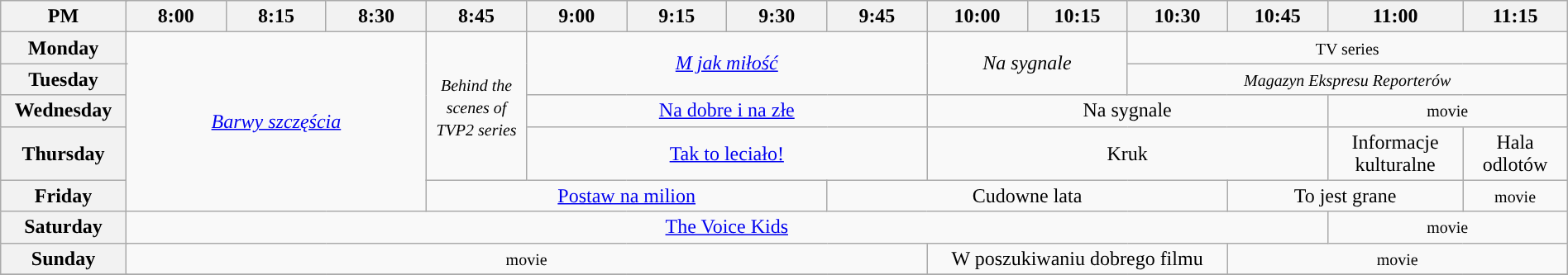<table class="wikitable" style="width:100%;margin-right:0;text-align:center">
<tr>
<th colspan="2" width="8%">PM</th>
<th width="50px">8:00</th>
<th width="50px">8:15</th>
<th width="50px">8:30</th>
<th width="50px">8:45</th>
<th width="50px">9:00</th>
<th width="50px">9:15</th>
<th width="50px">9:30</th>
<th width="50px">9:45</th>
<th width="50px">10:00</th>
<th width="50px">10:15</th>
<th width="50px">10:30</th>
<th width="50px">10:45</th>
<th width="50px">11:00</th>
<th width="50px">11:15</th>
</tr>
<tr>
<th colspan="2" rowspan="1">Monday</th>
<td bgcolor="" colspan="3" rowspan="5"><em><a href='#'>Barwy szczęścia</a></em></td>
<td bgcolor="" colspan="1" rowspan="4"><small><em>Behind the scenes of TVP2 series</em></small></td>
<td bgcolor="" colspan="4" rowspan="2"><em><a href='#'>M jak miłość</a></em></td>
<td bgcolor="" colspan="2" rowspan="2"><em>Na sygnale</em></td>
<td bgcolor="" colspan="4" rowspan="1"><small>TV series</small></td>
</tr>
<tr>
<th colspan="2" rowspan="1">Tuesday</th>
<td bgcolor="" colspan="4" rowspan="1"><small><em>Magazyn Ekspresu Reporterów</small></td>
</tr>
<tr>
<th colspan="2" rowspan="1">Wednesday</th>
<td bgcolor="" colspan="4" rowspan="1"></em><a href='#'>Na dobre i na złe</a><em></td>
<td bgcolor="" colspan="4" rowspan="1"></em>Na sygnale<em></td>
<td bgcolor="" colspan="3" rowspan="1"><small>movie</small></td>
</tr>
<tr>
<th colspan="2" rowspan="1">Thursday</th>
<td bgcolor="" colspan="4" rowspan="1"></em><a href='#'>Tak to leciało!</a><em></td>
<td colspan="4" rowspan="1:"></em>Kruk<em></td>
<td bgcolor="" colspan="1" rowspan="1"></em>Informacje kulturalne<em></td>
<td bgcolor="" colspan="1" rowspan="1"></em>Hala odlotów<em></td>
</tr>
<tr>
<th colspan="2">Friday</th>
<td bgcolor="" colspan="4" rowspan="1"></em><a href='#'>Postaw na milion</a><em></td>
<td bgcolor="" colspan="4" rowspan="1"></em>Cudowne lata<em></td>
<td bgcolor="" colspan="2" rowspan="1"></em>To jest grane<em></td>
<td bgcolor="" colspan="3" rowspan="1"><small>movie</small></td>
</tr>
<tr>
<th colspan="2">Saturday</th>
<td bgcolor="" colspan="12" rowspan="1"></em><a href='#'>The Voice Kids</a><em></td>
<td bgcolor="" colspan="2" rowspan="1"><small>movie</small></td>
</tr>
<tr>
<th colspan="2">Sunday</th>
<td bgcolor="" colspan="8" rowspan="1"><small>movie</small></td>
<td bgcolor="" colspan="3" rowspan="1"></em>W poszukiwaniu dobrego filmu<em></td>
<td bgcolor="" colspan="3" rowspan="1"><small>movie</small></td>
</tr>
<tr>
</tr>
</table>
